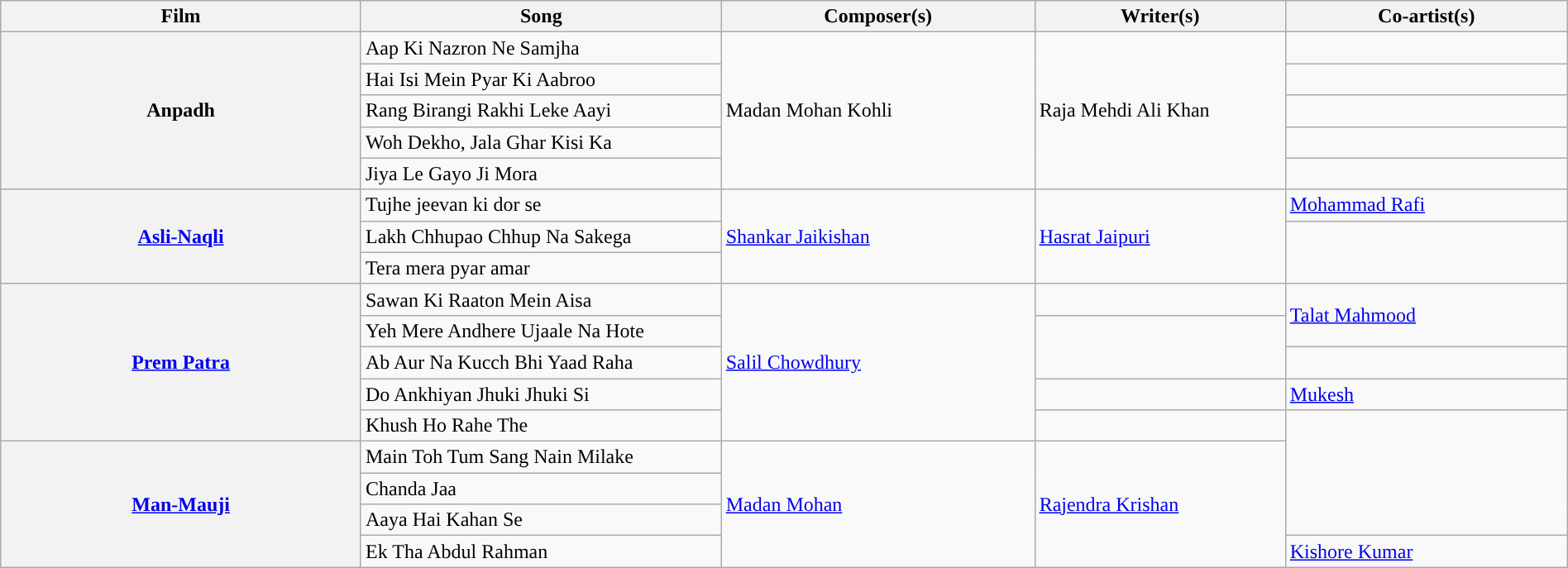<table class="wikitable plainrowheaders" style="width:100%; textcolor:#000">
<tr style="background:#b0e0e66;">
<th scope="col" style="width:23%;"><strong>Film</strong></th>
<th scope="col" style="width:23%;"><strong>Song</strong></th>
<th scope="col" style="width:20%;"><strong>Composer(s)</strong></th>
<th scope="col" style="width:16%;"><strong>Writer(s)</strong></th>
<th scope="col" style="width:18%;"><strong>Co-artist(s)</strong></th>
</tr>
<tr>
<th rowspan="5">Anpadh</th>
<td>Aap Ki Nazron Ne Samjha</td>
<td rowspan="5">Madan Mohan Kohli</td>
<td rowspan="5">Raja Mehdi Ali Khan</td>
<td></td>
</tr>
<tr>
<td>Hai Isi Mein Pyar Ki Aabroo</td>
<td></td>
</tr>
<tr>
<td>Rang Birangi Rakhi Leke Aayi</td>
<td></td>
</tr>
<tr>
<td>Woh Dekho, Jala Ghar Kisi Ka</td>
<td></td>
</tr>
<tr>
<td>Jiya Le Gayo Ji Mora</td>
<td></td>
</tr>
<tr>
<th Rowspan=3><a href='#'>Asli-Naqli</a></th>
<td>Tujhe jeevan ki dor se</td>
<td rowspan="3"><a href='#'>Shankar Jaikishan</a></td>
<td rowspan="3"><a href='#'>Hasrat Jaipuri</a></td>
<td><a href='#'>Mohammad Rafi</a></td>
</tr>
<tr>
<td>Lakh Chhupao Chhup Na Sakega</td>
<td rowspan=2></td>
</tr>
<tr>
<td>Tera mera pyar amar</td>
</tr>
<tr>
<th Rowspan=5><a href='#'>Prem Patra</a></th>
<td>Sawan Ki Raaton Mein Aisa</td>
<td rowspan="5"><a href='#'>Salil Chowdhury</a></td>
<td></td>
<td rowspan=2><a href='#'>Talat Mahmood</a></td>
</tr>
<tr>
<td>Yeh Mere Andhere Ujaale Na Hote</td>
<td rowspan=2></td>
</tr>
<tr>
<td>Ab Aur Na Kucch Bhi Yaad Raha</td>
<td></td>
</tr>
<tr>
<td>Do Ankhiyan Jhuki Jhuki Si</td>
<td></td>
<td><a href='#'>Mukesh</a></td>
</tr>
<tr>
<td>Khush Ho Rahe The</td>
<td></td>
<td rowspan=4></td>
</tr>
<tr>
<th Rowspan=4><a href='#'>Man-Mauji</a></th>
<td>Main Toh Tum Sang Nain Milake</td>
<td rowspan="4"><a href='#'>Madan Mohan</a></td>
<td rowspan="4"><a href='#'>Rajendra Krishan</a></td>
</tr>
<tr>
<td>Chanda Jaa</td>
</tr>
<tr>
<td>Aaya Hai Kahan Se</td>
</tr>
<tr>
<td>Ek Tha Abdul Rahman</td>
<td><a href='#'>Kishore Kumar</a></td>
</tr>
</table>
